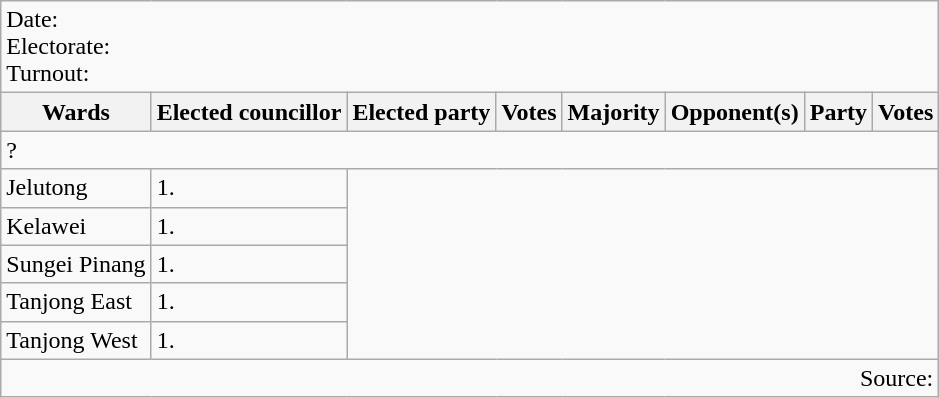<table class=wikitable>
<tr>
<td colspan=8>Date: <br>Electorate: <br>Turnout:</td>
</tr>
<tr>
<th>Wards</th>
<th>Elected councillor</th>
<th>Elected party</th>
<th>Votes</th>
<th>Majority</th>
<th>Opponent(s)</th>
<th>Party</th>
<th>Votes</th>
</tr>
<tr>
<td colspan=8>? </td>
</tr>
<tr>
<td>Jelutong</td>
<td>1.</td>
</tr>
<tr>
<td>Kelawei</td>
<td>1.</td>
</tr>
<tr>
<td>Sungei Pinang</td>
<td>1.</td>
</tr>
<tr>
<td>Tanjong East</td>
<td>1.</td>
</tr>
<tr>
<td>Tanjong West</td>
<td>1.</td>
</tr>
<tr>
<td colspan=8 align=right>Source:</td>
</tr>
</table>
